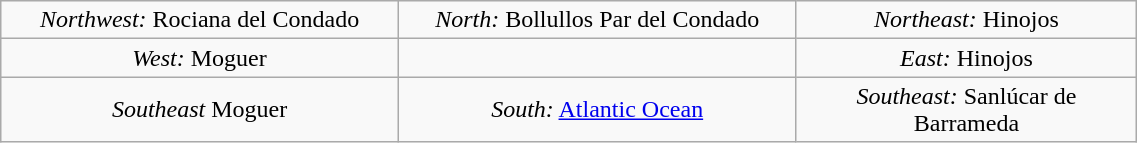<table class="wikitable center" width ="60%" border = 2 align="left; float:left;">
<tr ---->
<td width ="35%" align="center"><em>Northwest:</em> Rociana del Condado</td>
<td width ="30%" align="center"><em>North:</em> Bollullos Par del Condado</td>
<td width ="35%" align="center"><em>Northeast:</em> Hinojos</td>
</tr>
<tr ---->
<td width ="10%" align="center"><em>West:</em> Moguer</td>
<td width ="35%" align="center"></td>
<td width ="30%" align="center"><em>East:</em> Hinojos</td>
</tr>
<tr ---->
<td width ="35%" align="center"><em>Southeast</em> Moguer</td>
<td width ="30%" align="center"><em>South:</em> <a href='#'>Atlantic Ocean</a></td>
<td width ="35%" align="center"><em>Southeast:</em> Sanlúcar de Barrameda</td>
</tr>
</table>
